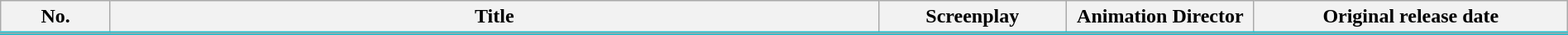<table class="wikitable" style="width:100%; margin:auto; background:#FFF;">
<tr style="border-bottom: 3px solid #20BDCC;">
<th style="width:7%;">No.</th>
<th>Title</th>
<th style="width:9em">Screenplay</th>
<th style="width:9em">Animation Director</th>
<th style="width:20%;">Original release date</th>
</tr>
<tr>
</tr>
</table>
